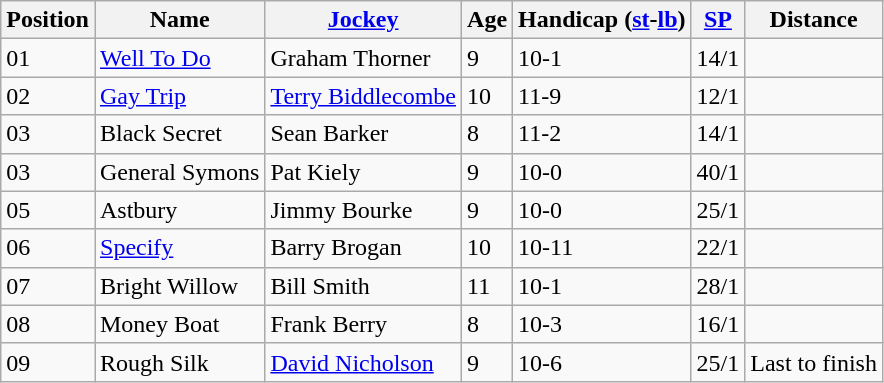<table class="wikitable sortable">
<tr>
<th>Position</th>
<th>Name</th>
<th><a href='#'>Jockey</a></th>
<th>Age</th>
<th>Handicap (<a href='#'>st</a>-<a href='#'>lb</a>)</th>
<th><a href='#'>SP</a></th>
<th>Distance</th>
</tr>
<tr>
<td>01</td>
<td><a href='#'>Well To Do</a></td>
<td>Graham Thorner</td>
<td>9</td>
<td>10-1</td>
<td>14/1</td>
<td></td>
</tr>
<tr>
<td>02</td>
<td><a href='#'>Gay Trip</a></td>
<td><a href='#'>Terry Biddlecombe</a></td>
<td>10</td>
<td>11-9</td>
<td>12/1</td>
<td></td>
</tr>
<tr>
<td>03</td>
<td>Black Secret</td>
<td>Sean Barker</td>
<td>8</td>
<td>11-2</td>
<td>14/1</td>
<td></td>
</tr>
<tr>
<td>03</td>
<td>General Symons</td>
<td>Pat Kiely</td>
<td>9</td>
<td>10-0</td>
<td>40/1</td>
<td></td>
</tr>
<tr>
<td>05</td>
<td>Astbury</td>
<td>Jimmy Bourke</td>
<td>9</td>
<td>10-0</td>
<td>25/1</td>
<td></td>
</tr>
<tr>
<td>06</td>
<td><a href='#'>Specify</a></td>
<td>Barry Brogan</td>
<td>10</td>
<td>10-11</td>
<td>22/1</td>
<td></td>
</tr>
<tr>
<td>07</td>
<td>Bright Willow</td>
<td>Bill Smith</td>
<td>11</td>
<td>10-1</td>
<td>28/1</td>
<td></td>
</tr>
<tr>
<td>08</td>
<td>Money Boat</td>
<td>Frank Berry</td>
<td>8</td>
<td>10-3</td>
<td>16/1</td>
<td></td>
</tr>
<tr>
<td>09</td>
<td>Rough Silk</td>
<td><a href='#'>David Nicholson</a></td>
<td>9</td>
<td>10-6</td>
<td>25/1</td>
<td>Last to finish</td>
</tr>
</table>
